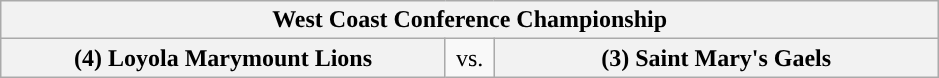<table class="wikitable">
<tr>
<th style="width: 604px;" colspan=3>West Coast Conference Championship</th>
</tr>
<tr>
<th style="width: 289px; ">(4) Loyola Marymount Lions</th>
<td style="width: 25px; text-align:center">vs.</td>
<th style="width: 289px; ">(3) Saint Mary's Gaels</th>
</tr>
</table>
